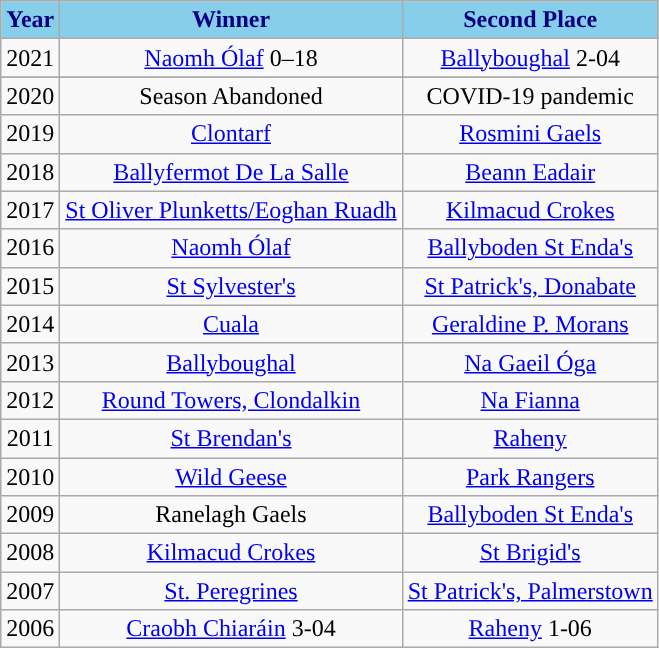<table class="wikitable" style="text-align:center;">
<tr>
<th style="background:skyblue;color:navy;">Year</th>
<th style="background:skyblue;color:navy;">Winner</th>
<th style="background:skyblue;color:navy;">Second Place</th>
</tr>
<tr>
<td>2021</td>
<td><a href='#'>Naomh Ólaf</a> 0–18</td>
<td><a href='#'>Ballyboughal</a> 2-04</td>
</tr>
<tr>
</tr>
<tr>
<td>2020</td>
<td>Season Abandoned</td>
<td>COVID-19 pandemic</td>
</tr>
<tr>
<td>2019</td>
<td><a href='#'>Clontarf</a></td>
<td><a href='#'>Rosmini Gaels</a></td>
</tr>
<tr>
<td>2018</td>
<td><a href='#'>Ballyfermot De La Salle</a></td>
<td><a href='#'>Beann Eadair</a></td>
</tr>
<tr>
<td>2017</td>
<td><a href='#'>St Oliver Plunketts/Eoghan Ruadh</a></td>
<td><a href='#'>Kilmacud Crokes</a></td>
</tr>
<tr>
<td>2016</td>
<td><a href='#'>Naomh Ólaf</a></td>
<td><a href='#'>Ballyboden St Enda's</a></td>
</tr>
<tr>
<td>2015</td>
<td><a href='#'>St Sylvester's</a></td>
<td><a href='#'>St Patrick's, Donabate</a></td>
</tr>
<tr>
<td>2014</td>
<td><a href='#'>Cuala</a></td>
<td><a href='#'>Geraldine P. Morans</a></td>
</tr>
<tr>
<td>2013</td>
<td><a href='#'>Ballyboughal</a></td>
<td><a href='#'>Na Gaeil Óga</a></td>
</tr>
<tr>
<td>2012</td>
<td><a href='#'>Round Towers, Clondalkin</a></td>
<td><a href='#'>Na Fianna</a></td>
</tr>
<tr>
<td>2011</td>
<td><a href='#'>St Brendan's</a></td>
<td><a href='#'>Raheny</a></td>
</tr>
<tr>
<td>2010</td>
<td><a href='#'>Wild Geese</a></td>
<td><a href='#'>Park Rangers</a></td>
</tr>
<tr>
<td>2009</td>
<td>Ranelagh Gaels</td>
<td><a href='#'>Ballyboden St Enda's</a></td>
</tr>
<tr>
<td>2008</td>
<td><a href='#'>Kilmacud Crokes</a></td>
<td><a href='#'>St Brigid's</a></td>
</tr>
<tr>
<td>2007</td>
<td><a href='#'>St. Peregrines</a></td>
<td><a href='#'>St Patrick's, Palmerstown</a></td>
</tr>
<tr>
<td>2006</td>
<td><a href='#'>Craobh Chiaráin</a> 3-04</td>
<td><a href='#'>Raheny</a> 1-06</td>
</tr>
</table>
